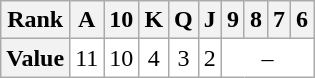<table class="wikitable" align="float:left"  style="background-color:white">
<tr>
<th>Rank</th>
<th>A</th>
<th>10</th>
<th>K</th>
<th>Q</th>
<th>J</th>
<th>9</th>
<th>8</th>
<th>7</th>
<th>6</th>
</tr>
<tr align="center">
<th>Value</th>
<td>11</td>
<td>10</td>
<td>4</td>
<td>3</td>
<td>2</td>
<td colspan=4>–</td>
</tr>
</table>
